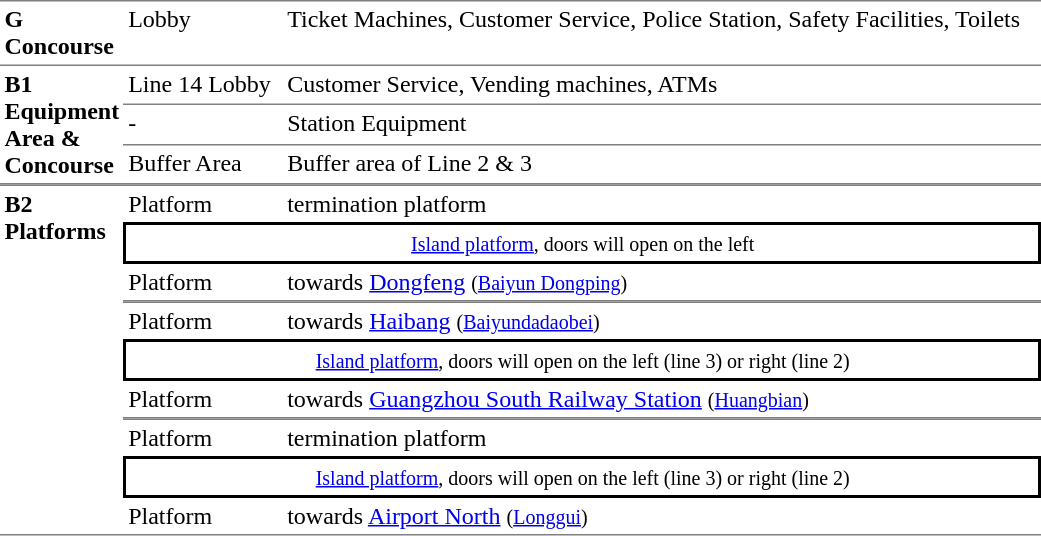<table table border=0 cellspacing=0 cellpadding=3>
<tr>
<td style="border-bottom:solid 1px gray; border-top:solid 1px gray;" valign=top width=50><strong>G<br>Concourse</strong></td>
<td style="border-bottom:solid 1px gray; border-top:solid 1px gray;" valign=top width=100>Lobby</td>
<td style="border-bottom:solid 1px gray; border-top:solid 1px gray;" valign=top width=500>Ticket Machines, Customer Service, Police Station, Safety Facilities, Toilets</td>
</tr>
<tr>
<td style="border-bottom:solid 1px gray;" valign=top width=50 rowspan=3><strong>B1<br>Equipment Area & Concourse</strong></td>
<td style="border-bottom:solid 1px gray;" valign=top width=100>Line 14 Lobby</td>
<td style="border-bottom:solid 1px gray;" valign=top width=500>Customer Service, Vending machines, ATMs</td>
</tr>
<tr>
<td style="border-bottom:solid 1px gray;" valign=top width=100>-</td>
<td style="border-bottom:solid 1px gray;" valign=top width=500>Station Equipment</td>
</tr>
<tr>
<td style="border-bottom:solid 1px gray;" valign=top width=100>Buffer Area</td>
<td style="border-bottom:solid 1px gray;" valign=top width=500>Buffer area of Line 2 & 3</td>
</tr>
<tr>
<td rowspan="9" style="border-top:solid 1px gray;border-bottom:solid 1px gray;" valign="top"><strong>B2<br>Platforms</strong></td>
<td style="border-top:solid 1px gray;" width=100>Platform </td>
<td style="border-top:solid 1px gray;" width=390><span></span>  termination platform</td>
</tr>
<tr>
<td style="border-top:solid 2px black;border-right:solid 2px black;border-left:solid 2px black;border-bottom:solid 2px black;text-align:center;" colspan=2><small><a href='#'>Island platform</a>, doors will open on the left</small></td>
</tr>
<tr>
<td style="border-bottom:solid 1px gray;">Platform </td>
<td style="border-bottom:solid 1px gray;"><span></span>  towards <a href='#'>Dongfeng</a> <small>(<a href='#'>Baiyun Dongping</a>)</small> </td>
</tr>
<tr>
<td style="border-top:solid 1px gray;" width=100>Platform </td>
<td style="border-top:solid 1px gray;" width=390>  towards <a href='#'>Haibang</a> <small>(<a href='#'>Baiyundadaobei</a>)</small></td>
</tr>
<tr>
<td style="border-top:solid 2px black;border-right:solid 2px black;border-left:solid 2px black;border-bottom:solid 2px black;text-align:center;" colspan=2><small><a href='#'>Island platform</a>, doors will open on the left (line 3) or right (line 2)</small></td>
</tr>
<tr>
<td style="border-bottom:solid 1px gray;">Platform </td>
<td style="border-bottom:solid 1px gray;">  towards  <a href='#'>Guangzhou South Railway Station</a> <small>(<a href='#'>Huangbian</a>)</small></td>
</tr>
<tr>
<td style="border-top:solid 1px gray;" width=100>Platform </td>
<td style="border-top:solid 1px gray;" width=390><span></span>  termination platform</td>
</tr>
<tr>
<td style="border-top:solid 2px black;border-right:solid 2px black;border-left:solid 2px black;border-bottom:solid 2px black;text-align:center;" colspan=2><small><a href='#'>Island platform</a>, doors will open on the left (line 3) or right (line 2)</small></td>
</tr>
<tr>
<td style="border-bottom:solid 1px gray;">Platform </td>
<td style="border-bottom:solid 1px gray;"><span></span>  towards <a href='#'>Airport North</a> <small>(<a href='#'>Longgui</a>)</small> </td>
</tr>
</table>
